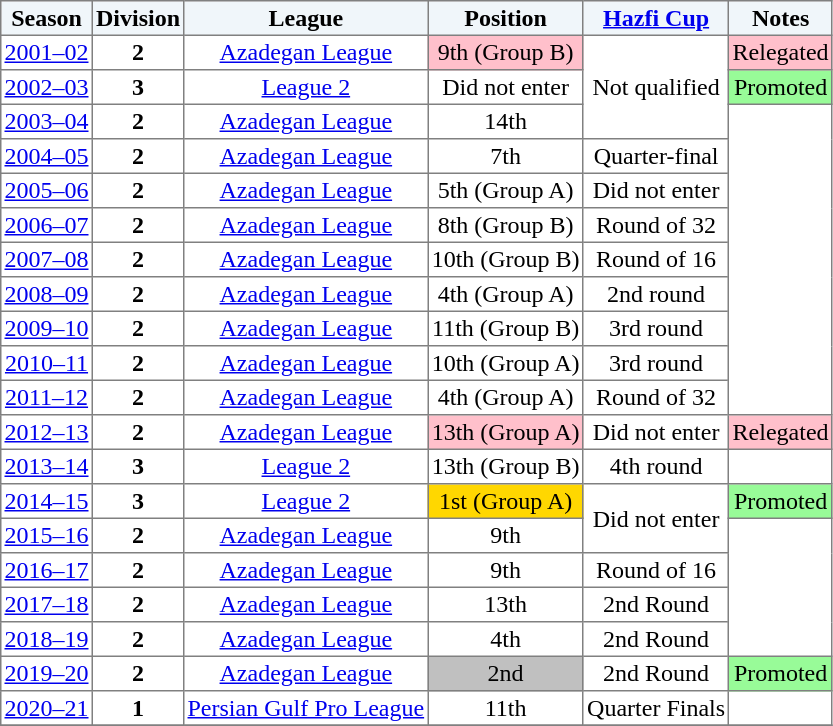<table border="1" cellpadding="2" style="border-collapse:collapse; text-align:center; font-size:normal;">
<tr style="background:#f0f6fa;">
<th>Season</th>
<th>Division</th>
<th>League</th>
<th>Position</th>
<th><a href='#'>Hazfi Cup</a></th>
<th>Notes</th>
</tr>
<tr>
<td><a href='#'>2001–02</a></td>
<td><strong>2</strong></td>
<td><a href='#'>Azadegan League</a></td>
<td bgcolor=Pink>9th (Group B)</td>
<td rowspan="3">Not qualified</td>
<td bgcolor=Pink>Relegated</td>
</tr>
<tr>
<td><a href='#'>2002–03</a></td>
<td><strong>3</strong></td>
<td><a href='#'>League 2</a></td>
<td>Did not enter</td>
<td bgcolor=PaleGreen>Promoted</td>
</tr>
<tr>
<td><a href='#'>2003–04</a></td>
<td><strong>2</strong></td>
<td><a href='#'>Azadegan League</a></td>
<td>14th</td>
<td rowspan="9"></td>
</tr>
<tr>
<td><a href='#'>2004–05</a></td>
<td><strong>2</strong></td>
<td><a href='#'>Azadegan League</a></td>
<td>7th</td>
<td>Quarter-final</td>
</tr>
<tr>
<td><a href='#'>2005–06</a></td>
<td><strong>2</strong></td>
<td><a href='#'>Azadegan League</a></td>
<td>5th (Group A)</td>
<td>Did not enter</td>
</tr>
<tr>
<td><a href='#'>2006–07</a></td>
<td><strong>2</strong></td>
<td><a href='#'>Azadegan League</a></td>
<td>8th (Group B)</td>
<td>Round of 32</td>
</tr>
<tr>
<td><a href='#'>2007–08</a></td>
<td><strong>2</strong></td>
<td><a href='#'>Azadegan League</a></td>
<td>10th (Group B)</td>
<td>Round of 16</td>
</tr>
<tr>
<td><a href='#'>2008–09</a></td>
<td><strong>2</strong></td>
<td><a href='#'>Azadegan League</a></td>
<td>4th (Group A)</td>
<td>2nd round</td>
</tr>
<tr>
<td><a href='#'>2009–10</a></td>
<td><strong>2</strong></td>
<td><a href='#'>Azadegan League</a></td>
<td>11th (Group B)</td>
<td>3rd round</td>
</tr>
<tr>
<td><a href='#'>2010–11</a></td>
<td><strong>2</strong></td>
<td><a href='#'>Azadegan League</a></td>
<td>10th (Group A)</td>
<td>3rd round</td>
</tr>
<tr>
<td><a href='#'>2011–12</a></td>
<td><strong>2</strong></td>
<td><a href='#'>Azadegan League</a></td>
<td>4th (Group A)</td>
<td>Round of 32</td>
</tr>
<tr>
<td><a href='#'>2012–13</a></td>
<td><strong>2</strong></td>
<td><a href='#'>Azadegan League</a></td>
<td bgcolor=Pink>13th (Group A)</td>
<td>Did not enter</td>
<td bgcolor=Pink>Relegated</td>
</tr>
<tr>
<td><a href='#'>2013–14</a></td>
<td><strong>3</strong></td>
<td><a href='#'>League 2</a></td>
<td>13th (Group B)</td>
<td>4th round</td>
<td></td>
</tr>
<tr>
<td><a href='#'>2014–15</a></td>
<td><strong>3</strong></td>
<td><a href='#'>League 2</a></td>
<td bgcolor=gold>1st (Group A)</td>
<td rowspan="2">Did not enter</td>
<td bgcolor=PaleGreen>Promoted</td>
</tr>
<tr>
<td><a href='#'>2015–16</a></td>
<td><strong>2</strong></td>
<td><a href='#'>Azadegan League</a></td>
<td>9th</td>
<td rowspan="4"></td>
</tr>
<tr>
<td><a href='#'>2016–17</a></td>
<td><strong>2</strong></td>
<td><a href='#'>Azadegan League</a></td>
<td>9th</td>
<td>Round of 16</td>
</tr>
<tr>
<td><a href='#'>2017–18</a></td>
<td><strong>2</strong></td>
<td><a href='#'>Azadegan League</a></td>
<td>13th</td>
<td>2nd Round</td>
</tr>
<tr>
<td><a href='#'>2018–19</a></td>
<td><strong>2</strong></td>
<td><a href='#'>Azadegan League</a></td>
<td>4th</td>
<td>2nd Round</td>
</tr>
<tr>
<td><a href='#'>2019–20</a></td>
<td><strong>2</strong></td>
<td><a href='#'>Azadegan League</a></td>
<td style="background:silver;">2nd</td>
<td>2nd Round</td>
<td bgcolor=PaleGreen>Promoted</td>
</tr>
<tr>
<td><a href='#'>2020–21</a></td>
<td><strong>1</strong></td>
<td><a href='#'>Persian Gulf Pro League</a></td>
<td>11th</td>
<td>Quarter Finals</td>
<td></td>
</tr>
<tr>
</tr>
</table>
